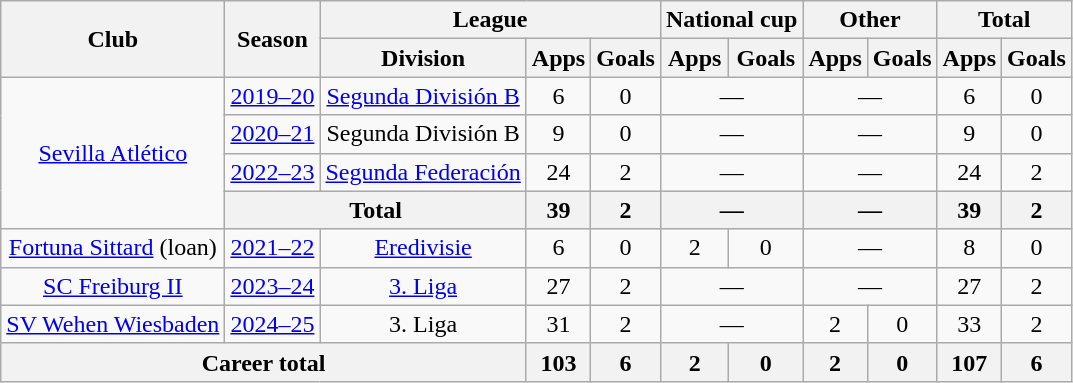<table class="wikitable" style="text-align:center">
<tr>
<th rowspan="2">Club</th>
<th rowspan="2">Season</th>
<th colspan="3">League</th>
<th colspan="2">National cup</th>
<th colspan="2">Other</th>
<th colspan="2">Total</th>
</tr>
<tr>
<th>Division</th>
<th>Apps</th>
<th>Goals</th>
<th>Apps</th>
<th>Goals</th>
<th>Apps</th>
<th>Goals</th>
<th>Apps</th>
<th>Goals</th>
</tr>
<tr>
<td rowspan="4"><a href='#'>Sevilla Atlético</a></td>
<td><a href='#'>2019–20</a></td>
<td><a href='#'>Segunda División B</a></td>
<td>6</td>
<td>0</td>
<td colspan="2">—</td>
<td colspan="2">—</td>
<td>6</td>
<td>0</td>
</tr>
<tr>
<td><a href='#'>2020–21</a></td>
<td>Segunda División B</td>
<td>9</td>
<td>0</td>
<td colspan="2">—</td>
<td colspan="2">—</td>
<td>9</td>
<td>0</td>
</tr>
<tr>
<td><a href='#'>2022–23</a></td>
<td><a href='#'>Segunda Federación</a></td>
<td>24</td>
<td>2</td>
<td colspan="2">—</td>
<td colspan="2">—</td>
<td>24</td>
<td>2</td>
</tr>
<tr>
<th colspan="2">Total</th>
<th>39</th>
<th>2</th>
<th colspan="2">—</th>
<th colspan="2">—</th>
<th>39</th>
<th>2</th>
</tr>
<tr>
<td><a href='#'>Fortuna Sittard</a> (loan)</td>
<td><a href='#'>2021–22</a></td>
<td><a href='#'>Eredivisie</a></td>
<td>6</td>
<td>0</td>
<td>2</td>
<td>0</td>
<td colspan="2">—</td>
<td>8</td>
<td>0</td>
</tr>
<tr>
<td><a href='#'>SC Freiburg II</a></td>
<td><a href='#'>2023–24</a></td>
<td><a href='#'>3. Liga</a></td>
<td>27</td>
<td>2</td>
<td colspan="2">—</td>
<td colspan="2">—</td>
<td>27</td>
<td>2</td>
</tr>
<tr>
<td><a href='#'>SV Wehen Wiesbaden</a></td>
<td><a href='#'>2024–25</a></td>
<td>3. Liga</td>
<td>31</td>
<td>2</td>
<td colspan="2">—</td>
<td>2</td>
<td>0</td>
<td>33</td>
<td>2</td>
</tr>
<tr>
<th colspan="3">Career total</th>
<th>103</th>
<th>6</th>
<th>2</th>
<th>0</th>
<th>2</th>
<th>0</th>
<th>107</th>
<th>6</th>
</tr>
</table>
